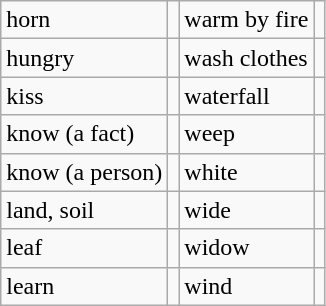<table class="wikitable">
<tr>
<td>horn</td>
<td></td>
<td>warm by fire</td>
<td></td>
</tr>
<tr>
<td>hungry</td>
<td></td>
<td>wash clothes</td>
<td></td>
</tr>
<tr>
<td>kiss</td>
<td></td>
<td>waterfall</td>
<td></td>
</tr>
<tr>
<td>know (a fact)</td>
<td></td>
<td>weep</td>
<td></td>
</tr>
<tr>
<td>know (a person)</td>
<td></td>
<td>white</td>
<td></td>
</tr>
<tr>
<td>land, soil</td>
<td></td>
<td>wide</td>
<td></td>
</tr>
<tr>
<td>leaf</td>
<td></td>
<td>widow</td>
<td></td>
</tr>
<tr>
<td>learn</td>
<td></td>
<td>wind</td>
<td></td>
</tr>
</table>
